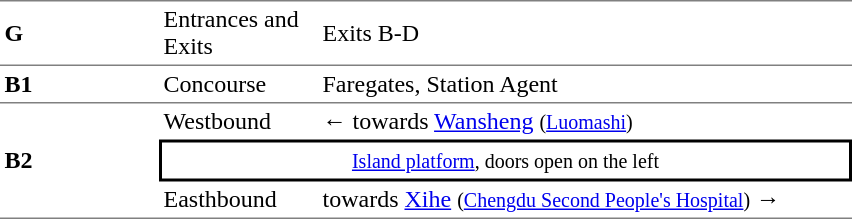<table cellspacing=0 cellpadding=3>
<tr>
<td style="border-top:solid 1px gray;border-bottom:solid 1px gray;" width=100><strong>G</strong></td>
<td style="border-top:solid 1px gray;border-bottom:solid 1px gray;" width=100>Entrances and Exits</td>
<td style="border-top:solid 1px gray;border-bottom:solid 1px gray;" width=350>Exits B-D</td>
</tr>
<tr>
<td style="border-bottom:solid 1px gray;"><strong>B1</strong></td>
<td style="border-bottom:solid 1px gray;">Concourse</td>
<td style="border-bottom:solid 1px gray;">Faregates, Station Agent</td>
</tr>
<tr>
<td style="border-bottom:solid 1px gray;" rowspan=3><strong>B2</strong></td>
<td>Westbound</td>
<td>←  towards <a href='#'>Wansheng</a> <small>(<a href='#'>Luomashi</a>)</small></td>
</tr>
<tr>
<td style="border-right:solid 2px black;border-left:solid 2px black;border-top:solid 2px black;border-bottom:solid 2px black;text-align:center;" colspan=2><small><a href='#'>Island platform</a>, doors open on the left</small></td>
</tr>
<tr>
<td style="border-bottom:solid 1px gray;">Easthbound</td>
<td style="border-bottom:solid 1px gray;">  towards <a href='#'>Xihe</a> <small>(<a href='#'>Chengdu Second People's Hospital</a>)</small> →</td>
</tr>
</table>
